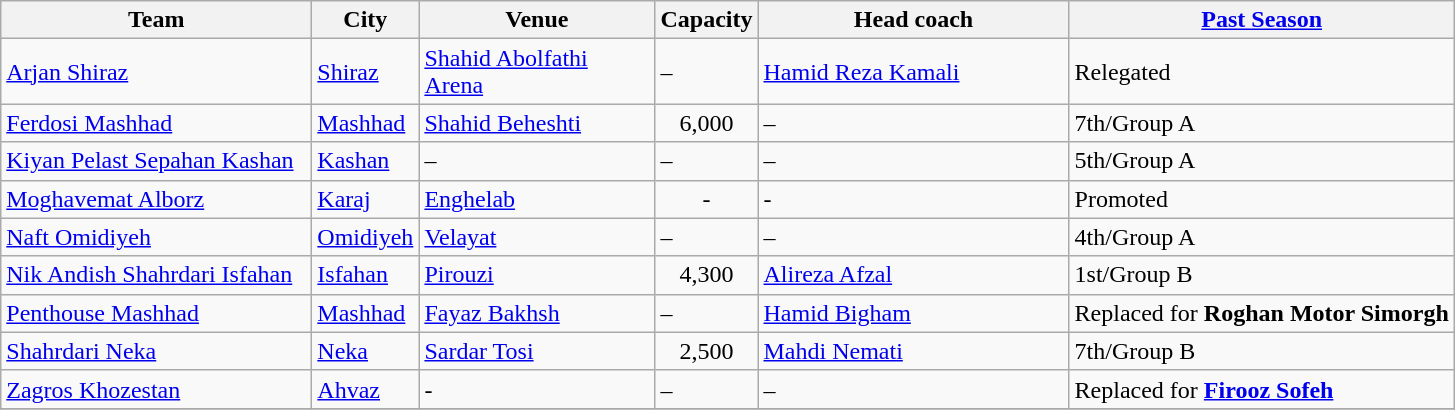<table class="wikitable sortable">
<tr>
<th width=200>Team</th>
<th width=60>City</th>
<th width=150>Venue</th>
<th>Capacity</th>
<th width=200>Head coach</th>
<th><a href='#'>Past Season</a></th>
</tr>
<tr>
<td><a href='#'>Arjan Shiraz</a></td>
<td><a href='#'>Shiraz</a></td>
<td><a href='#'>Shahid Abolfathi Arena</a></td>
<td>–</td>
<td> <a href='#'>Hamid Reza Kamali</a></td>
<td>Relegated</td>
</tr>
<tr>
<td><a href='#'>Ferdosi Mashhad</a></td>
<td><a href='#'>Mashhad</a></td>
<td><a href='#'>Shahid Beheshti</a></td>
<td align="center">6,000</td>
<td>–</td>
<td>7th/Group A</td>
</tr>
<tr>
<td><a href='#'>Kiyan Pelast Sepahan Kashan</a></td>
<td><a href='#'>Kashan</a></td>
<td>–</td>
<td>–</td>
<td>–</td>
<td>5th/Group A</td>
</tr>
<tr>
<td><a href='#'>Moghavemat Alborz</a></td>
<td><a href='#'>Karaj</a></td>
<td><a href='#'>Enghelab</a></td>
<td align="center">-</td>
<td>-</td>
<td>Promoted</td>
</tr>
<tr>
<td><a href='#'>Naft Omidiyeh</a></td>
<td><a href='#'>Omidiyeh</a></td>
<td><a href='#'>Velayat</a></td>
<td>–</td>
<td>–</td>
<td>4th/Group A</td>
</tr>
<tr>
<td><a href='#'>Nik Andish Shahrdari Isfahan</a></td>
<td><a href='#'>Isfahan</a></td>
<td><a href='#'>Pirouzi</a></td>
<td align="center">4,300</td>
<td> <a href='#'>Alireza Afzal</a></td>
<td>1st/Group B</td>
</tr>
<tr>
<td><a href='#'>Penthouse Mashhad</a></td>
<td><a href='#'>Mashhad</a></td>
<td><a href='#'>Fayaz Bakhsh</a></td>
<td>–</td>
<td> <a href='#'>Hamid Bigham</a></td>
<td>Replaced for <strong>Roghan Motor Simorgh</strong></td>
</tr>
<tr>
<td><a href='#'>Shahrdari Neka</a></td>
<td><a href='#'>Neka</a></td>
<td><a href='#'>Sardar Tosi</a></td>
<td align="center">2,500</td>
<td> <a href='#'>Mahdi Nemati</a></td>
<td>7th/Group B</td>
</tr>
<tr>
<td><a href='#'>Zagros Khozestan</a></td>
<td><a href='#'>Ahvaz</a></td>
<td>-</td>
<td>–</td>
<td>–</td>
<td>Replaced for <strong><a href='#'>Firooz Sofeh</a></strong></td>
</tr>
<tr>
</tr>
</table>
